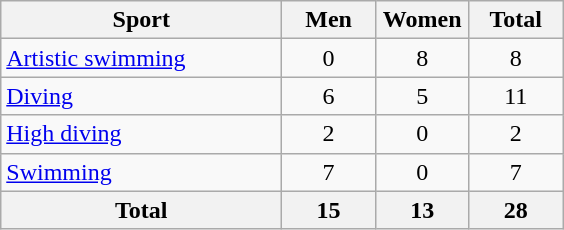<table class="wikitable sortable" style="text-align:center;">
<tr>
<th width=180>Sport</th>
<th width=55>Men</th>
<th width=55>Women</th>
<th width=55>Total</th>
</tr>
<tr>
<td align=left><a href='#'>Artistic swimming</a></td>
<td>0</td>
<td>8</td>
<td>8</td>
</tr>
<tr>
<td align=left><a href='#'>Diving</a></td>
<td>6</td>
<td>5</td>
<td>11</td>
</tr>
<tr>
<td align=left><a href='#'>High diving</a></td>
<td>2</td>
<td>0</td>
<td>2</td>
</tr>
<tr>
<td align=left><a href='#'>Swimming</a></td>
<td>7</td>
<td>0</td>
<td>7</td>
</tr>
<tr>
<th>Total</th>
<th>15</th>
<th>13</th>
<th>28</th>
</tr>
</table>
